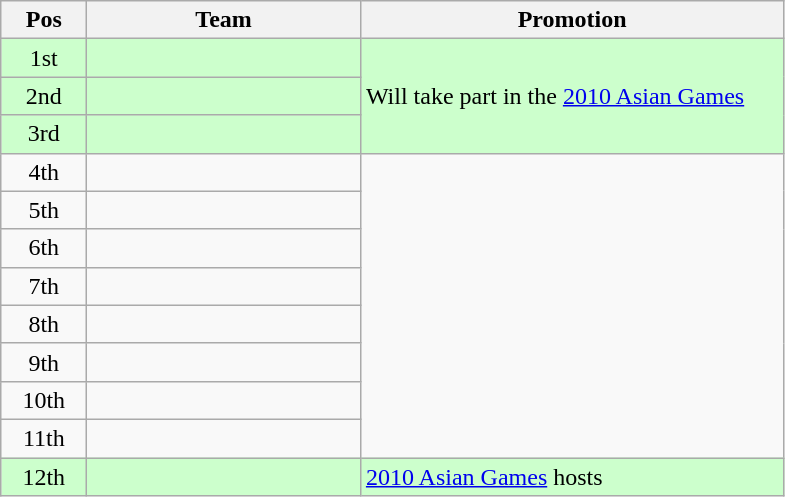<table class="wikitable">
<tr>
<th width=50>Pos</th>
<th width=175>Team</th>
<th width=275>Promotion</th>
</tr>
<tr style="background:#ccffcc">
<td align="center">1st</td>
<td></td>
<td rowspan=3>Will take part in the <a href='#'>2010 Asian Games</a></td>
</tr>
<tr style="background:#ccffcc">
<td align="center">2nd</td>
<td></td>
</tr>
<tr style="background:#ccffcc">
<td align="center">3rd</td>
<td></td>
</tr>
<tr>
<td align="center">4th</td>
<td></td>
</tr>
<tr>
<td align="center">5th</td>
<td></td>
</tr>
<tr>
<td align="center">6th</td>
<td></td>
</tr>
<tr>
<td align="center">7th</td>
<td></td>
</tr>
<tr>
<td align="center">8th</td>
<td></td>
</tr>
<tr>
<td align="center">9th</td>
<td></td>
</tr>
<tr>
<td align="center">10th</td>
<td></td>
</tr>
<tr>
<td align="center">11th</td>
<td></td>
</tr>
<tr style="background:#ccffcc">
<td align="center">12th</td>
<td></td>
<td rowspan=1><a href='#'>2010 Asian Games</a> hosts</td>
</tr>
</table>
